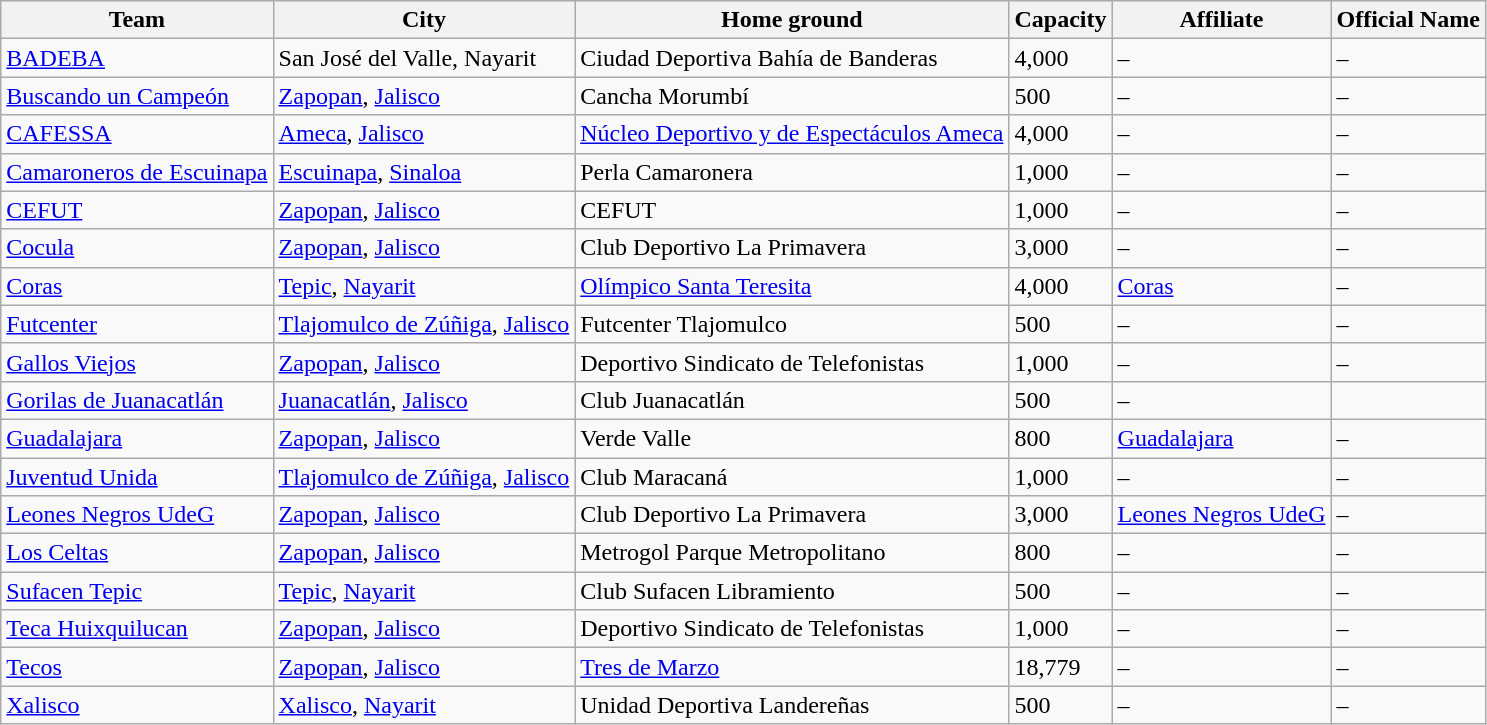<table class="wikitable sortable">
<tr>
<th>Team</th>
<th>City</th>
<th>Home ground</th>
<th>Capacity</th>
<th>Affiliate</th>
<th>Official Name</th>
</tr>
<tr>
<td><a href='#'>BADEBA</a></td>
<td>San José del Valle, Nayarit</td>
<td>Ciudad Deportiva Bahía de Banderas</td>
<td>4,000</td>
<td>–</td>
<td>–</td>
</tr>
<tr>
<td><a href='#'>Buscando un Campeón</a></td>
<td><a href='#'>Zapopan</a>, <a href='#'>Jalisco</a></td>
<td>Cancha Morumbí</td>
<td>500</td>
<td>–</td>
<td>–</td>
</tr>
<tr>
<td><a href='#'>CAFESSA</a></td>
<td><a href='#'>Ameca</a>, <a href='#'>Jalisco</a></td>
<td><a href='#'>Núcleo Deportivo y de Espectáculos Ameca</a></td>
<td>4,000</td>
<td>–</td>
<td>–</td>
</tr>
<tr>
<td><a href='#'>Camaroneros de Escuinapa</a></td>
<td><a href='#'>Escuinapa</a>, <a href='#'>Sinaloa</a></td>
<td>Perla Camaronera</td>
<td>1,000</td>
<td>–</td>
<td>–</td>
</tr>
<tr>
<td><a href='#'>CEFUT</a></td>
<td><a href='#'>Zapopan</a>, <a href='#'>Jalisco</a></td>
<td>CEFUT</td>
<td>1,000</td>
<td>–</td>
<td>–</td>
</tr>
<tr>
<td><a href='#'>Cocula</a></td>
<td><a href='#'>Zapopan</a>, <a href='#'>Jalisco</a></td>
<td>Club Deportivo La Primavera</td>
<td>3,000</td>
<td>–</td>
<td>–</td>
</tr>
<tr>
<td><a href='#'>Coras</a></td>
<td><a href='#'>Tepic</a>, <a href='#'>Nayarit</a></td>
<td><a href='#'>Olímpico Santa Teresita</a></td>
<td>4,000</td>
<td><a href='#'>Coras</a></td>
<td>–</td>
</tr>
<tr>
<td><a href='#'>Futcenter</a></td>
<td><a href='#'>Tlajomulco de Zúñiga</a>, <a href='#'>Jalisco</a></td>
<td>Futcenter Tlajomulco</td>
<td>500</td>
<td>–</td>
<td>–</td>
</tr>
<tr>
<td><a href='#'>Gallos Viejos</a></td>
<td><a href='#'>Zapopan</a>, <a href='#'>Jalisco</a></td>
<td>Deportivo Sindicato de Telefonistas</td>
<td>1,000</td>
<td>–</td>
<td>–</td>
</tr>
<tr>
<td><a href='#'>Gorilas de Juanacatlán</a></td>
<td><a href='#'>Juanacatlán</a>, <a href='#'>Jalisco</a></td>
<td>Club Juanacatlán</td>
<td>500</td>
<td>–</td>
</tr>
<tr>
<td><a href='#'>Guadalajara</a></td>
<td><a href='#'>Zapopan</a>, <a href='#'>Jalisco</a></td>
<td>Verde Valle</td>
<td>800</td>
<td><a href='#'>Guadalajara</a></td>
<td>–</td>
</tr>
<tr>
<td><a href='#'>Juventud Unida</a></td>
<td><a href='#'>Tlajomulco de Zúñiga</a>, <a href='#'>Jalisco</a></td>
<td>Club Maracaná</td>
<td>1,000</td>
<td>–</td>
<td>–</td>
</tr>
<tr>
<td><a href='#'>Leones Negros UdeG</a></td>
<td><a href='#'>Zapopan</a>, <a href='#'>Jalisco</a></td>
<td>Club Deportivo La Primavera</td>
<td>3,000</td>
<td><a href='#'>Leones Negros UdeG</a></td>
<td>–</td>
</tr>
<tr>
<td><a href='#'>Los Celtas</a></td>
<td><a href='#'>Zapopan</a>, <a href='#'>Jalisco</a></td>
<td>Metrogol Parque Metropolitano</td>
<td>800</td>
<td>–</td>
<td>–</td>
</tr>
<tr>
<td><a href='#'>Sufacen Tepic</a></td>
<td><a href='#'>Tepic</a>, <a href='#'>Nayarit</a></td>
<td>Club Sufacen Libramiento</td>
<td>500</td>
<td>–</td>
<td>–</td>
</tr>
<tr>
<td><a href='#'>Teca Huixquilucan</a></td>
<td><a href='#'>Zapopan</a>, <a href='#'>Jalisco</a></td>
<td>Deportivo Sindicato de Telefonistas</td>
<td>1,000</td>
<td>–</td>
<td>–</td>
</tr>
<tr>
<td><a href='#'>Tecos</a></td>
<td><a href='#'>Zapopan</a>, <a href='#'>Jalisco</a></td>
<td><a href='#'>Tres de Marzo</a></td>
<td>18,779</td>
<td>–</td>
<td>–</td>
</tr>
<tr>
<td><a href='#'>Xalisco</a></td>
<td><a href='#'>Xalisco</a>, <a href='#'>Nayarit</a></td>
<td>Unidad Deportiva Landereñas</td>
<td>500</td>
<td>–</td>
<td>–</td>
</tr>
</table>
